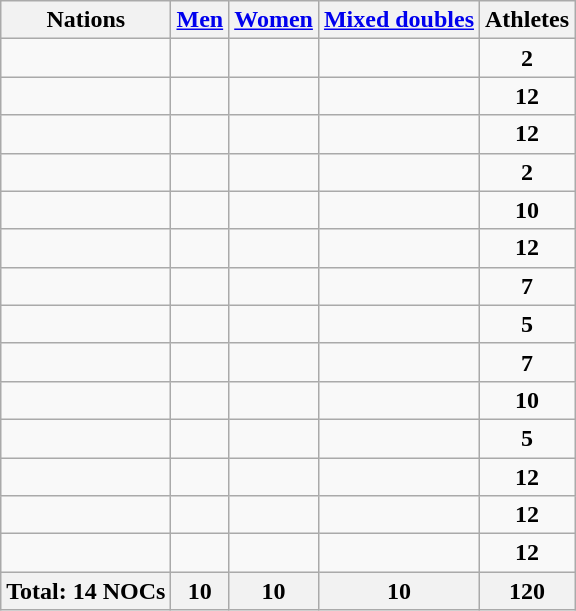<table class="wikitable sortable" style="text-align:center">
<tr>
<th>Nations</th>
<th><a href='#'>Men</a></th>
<th><a href='#'>Women</a></th>
<th><a href='#'>Mixed doubles</a></th>
<th>Athletes</th>
</tr>
<tr>
<td align="left"></td>
<td></td>
<td></td>
<td></td>
<td><strong>2</strong></td>
</tr>
<tr>
<td align="left"></td>
<td></td>
<td></td>
<td></td>
<td><strong>12</strong></td>
</tr>
<tr>
<td align="left"></td>
<td></td>
<td></td>
<td></td>
<td><strong>12</strong></td>
</tr>
<tr>
<td align="left"></td>
<td></td>
<td></td>
<td></td>
<td><strong>2</strong></td>
</tr>
<tr>
<td align="left"></td>
<td></td>
<td></td>
<td></td>
<td><strong>10</strong></td>
</tr>
<tr>
<td align="left"></td>
<td></td>
<td></td>
<td></td>
<td><strong>12</strong></td>
</tr>
<tr>
<td align="left"></td>
<td></td>
<td></td>
<td></td>
<td><strong>7</strong></td>
</tr>
<tr>
<td align="left"></td>
<td></td>
<td></td>
<td></td>
<td><strong>5</strong></td>
</tr>
<tr>
<td align="left"></td>
<td></td>
<td></td>
<td></td>
<td><strong>7</strong></td>
</tr>
<tr>
<td align="left"></td>
<td></td>
<td></td>
<td></td>
<td><strong>10</strong></td>
</tr>
<tr>
<td align="left"></td>
<td></td>
<td></td>
<td></td>
<td><strong>5</strong></td>
</tr>
<tr>
<td align="left"></td>
<td></td>
<td></td>
<td></td>
<td><strong>12</strong></td>
</tr>
<tr>
<td align="left"></td>
<td></td>
<td></td>
<td></td>
<td><strong>12</strong></td>
</tr>
<tr>
<td align="left"></td>
<td></td>
<td></td>
<td></td>
<td><strong>12</strong></td>
</tr>
<tr>
<th>Total: 14 NOCs</th>
<th>10</th>
<th>10</th>
<th>10</th>
<th>120</th>
</tr>
</table>
